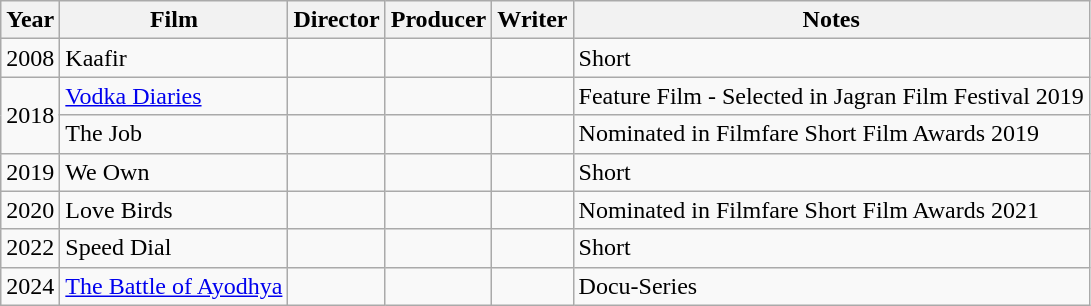<table class="wikitable">
<tr>
<th scope="col">Year</th>
<th scope="col">Film</th>
<th scope="col">Director</th>
<th>Producer</th>
<th>Writer</th>
<th>Notes</th>
</tr>
<tr>
<td 2008>2008</td>
<td>Kaafir</td>
<td></td>
<td></td>
<td></td>
<td>Short</td>
</tr>
<tr>
<td rowspan="2">2018</td>
<td><a href='#'>Vodka Diaries</a></td>
<td></td>
<td></td>
<td></td>
<td>Feature Film - Selected in Jagran Film Festival 2019</td>
</tr>
<tr>
<td>The Job</td>
<td></td>
<td></td>
<td></td>
<td>Nominated in Filmfare Short Film Awards 2019</td>
</tr>
<tr>
<td>2019</td>
<td>We Own</td>
<td></td>
<td></td>
<td></td>
<td>Short</td>
</tr>
<tr>
<td>2020</td>
<td>Love Birds</td>
<td></td>
<td></td>
<td></td>
<td>Nominated in Filmfare Short Film Awards 2021</td>
</tr>
<tr>
<td>2022</td>
<td>Speed Dial</td>
<td></td>
<td></td>
<td></td>
<td>Short</td>
</tr>
<tr>
<td>2024</td>
<td><a href='#'>The Battle of Ayodhya</a></td>
<td></td>
<td></td>
<td></td>
<td>Docu-Series</td>
</tr>
</table>
